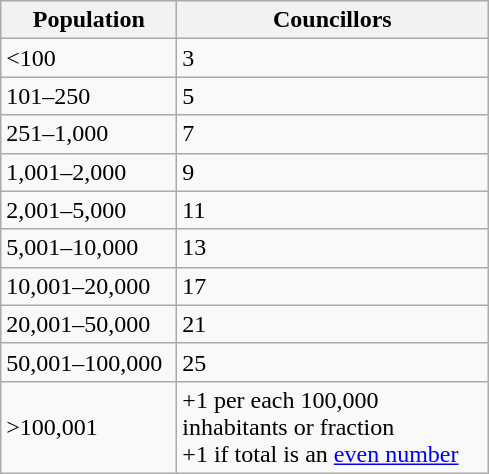<table class="wikitable" style="text-align:left;">
<tr>
<th width="110">Population</th>
<th width="200">Councillors</th>
</tr>
<tr>
<td><100</td>
<td>3</td>
</tr>
<tr>
<td>101–250</td>
<td>5</td>
</tr>
<tr>
<td>251–1,000</td>
<td>7</td>
</tr>
<tr>
<td>1,001–2,000</td>
<td>9</td>
</tr>
<tr>
<td>2,001–5,000</td>
<td>11</td>
</tr>
<tr>
<td>5,001–10,000</td>
<td>13</td>
</tr>
<tr>
<td>10,001–20,000</td>
<td>17</td>
</tr>
<tr>
<td>20,001–50,000</td>
<td>21</td>
</tr>
<tr>
<td>50,001–100,000</td>
<td>25</td>
</tr>
<tr>
<td>>100,001</td>
<td>+1 per each 100,000 inhabitants or fraction<br>+1 if total is an <a href='#'>even number</a></td>
</tr>
</table>
